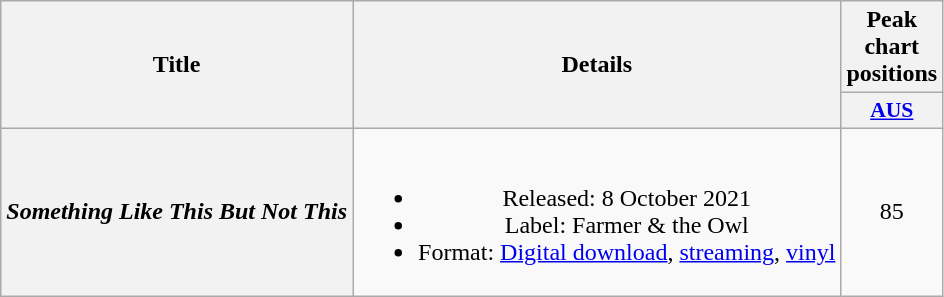<table class="wikitable plainrowheaders" style="text-align:center;">
<tr>
<th scope="col" rowspan="2">Title</th>
<th scope="col" rowspan="2">Details</th>
<th scope="col" colspan="1">Peak chart positions</th>
</tr>
<tr>
<th scope="col" style="width:3em;font-size:90%;"><a href='#'>AUS</a><br></th>
</tr>
<tr>
<th scope="row"><em>Something Like This But Not This</em></th>
<td><br><ul><li>Released: 8 October 2021</li><li>Label: Farmer & the Owl</li><li>Format: <a href='#'>Digital download</a>, <a href='#'>streaming</a>, <a href='#'>vinyl</a></li></ul></td>
<td>85</td>
</tr>
</table>
